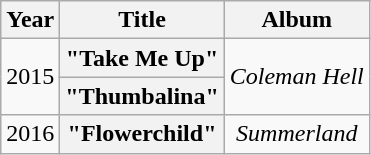<table class="wikitable plainrowheaders" style="text-align:center;">
<tr>
<th scope="col">Year</th>
<th scope="col">Title</th>
<th scope="col">Album</th>
</tr>
<tr>
<td rowspan="2">2015</td>
<th scope="row">"Take Me Up"</th>
<td rowspan="2"><em>Coleman Hell</em></td>
</tr>
<tr>
<th scope="row">"Thumbalina"</th>
</tr>
<tr>
<td>2016</td>
<th scope="row">"Flowerchild"</th>
<td><em>Summerland</em></td>
</tr>
</table>
